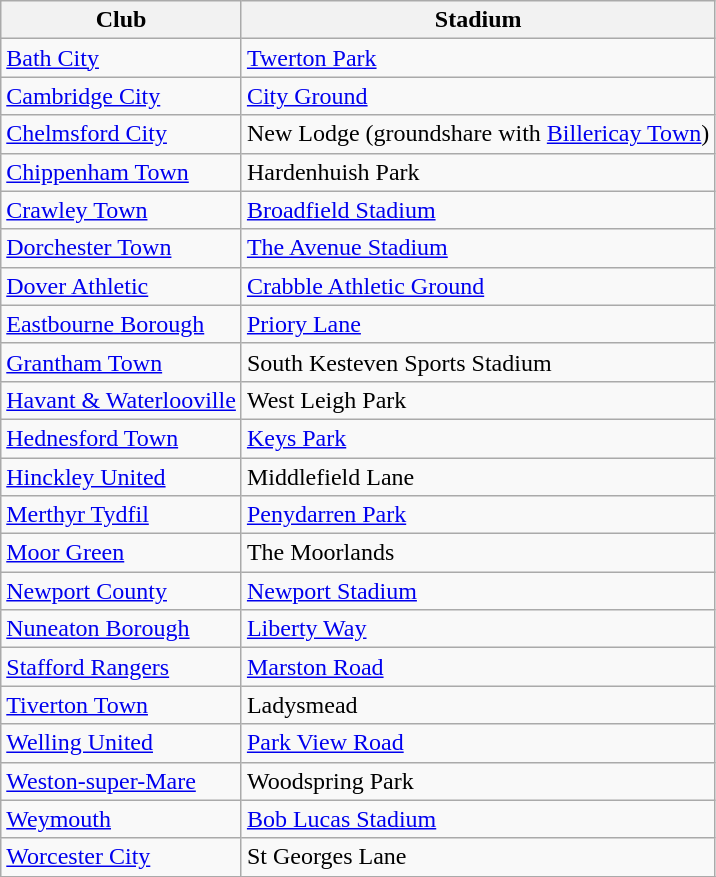<table class="wikitable sortable">
<tr>
<th>Club</th>
<th>Stadium</th>
</tr>
<tr>
<td><a href='#'>Bath City</a></td>
<td><a href='#'>Twerton Park</a></td>
</tr>
<tr>
<td><a href='#'>Cambridge City</a></td>
<td><a href='#'>City Ground</a></td>
</tr>
<tr>
<td><a href='#'>Chelmsford City</a></td>
<td>New Lodge (groundshare with <a href='#'>Billericay Town</a>)</td>
</tr>
<tr>
<td><a href='#'>Chippenham Town</a></td>
<td>Hardenhuish Park</td>
</tr>
<tr>
<td><a href='#'>Crawley Town</a></td>
<td><a href='#'>Broadfield Stadium</a></td>
</tr>
<tr>
<td><a href='#'>Dorchester Town</a></td>
<td><a href='#'>The Avenue Stadium</a></td>
</tr>
<tr>
<td><a href='#'>Dover Athletic</a></td>
<td><a href='#'>Crabble Athletic Ground</a></td>
</tr>
<tr>
<td><a href='#'>Eastbourne Borough</a></td>
<td><a href='#'>Priory Lane</a></td>
</tr>
<tr>
<td><a href='#'>Grantham Town</a></td>
<td>South Kesteven Sports Stadium</td>
</tr>
<tr>
<td><a href='#'>Havant & Waterlooville</a></td>
<td>West Leigh Park</td>
</tr>
<tr>
<td><a href='#'>Hednesford Town</a></td>
<td><a href='#'>Keys Park</a></td>
</tr>
<tr>
<td><a href='#'>Hinckley United</a></td>
<td>Middlefield Lane</td>
</tr>
<tr>
<td><a href='#'>Merthyr Tydfil</a></td>
<td><a href='#'>Penydarren Park</a></td>
</tr>
<tr>
<td><a href='#'>Moor Green</a></td>
<td>The Moorlands</td>
</tr>
<tr>
<td><a href='#'>Newport County</a></td>
<td><a href='#'>Newport Stadium</a></td>
</tr>
<tr>
<td><a href='#'>Nuneaton Borough</a></td>
<td><a href='#'>Liberty Way</a></td>
</tr>
<tr>
<td><a href='#'>Stafford Rangers</a></td>
<td><a href='#'>Marston Road</a></td>
</tr>
<tr>
<td><a href='#'>Tiverton Town</a></td>
<td>Ladysmead</td>
</tr>
<tr>
<td><a href='#'>Welling United</a></td>
<td><a href='#'>Park View Road</a></td>
</tr>
<tr>
<td><a href='#'>Weston-super-Mare</a></td>
<td>Woodspring Park</td>
</tr>
<tr>
<td><a href='#'>Weymouth</a></td>
<td><a href='#'>Bob Lucas Stadium</a></td>
</tr>
<tr>
<td><a href='#'>Worcester City</a></td>
<td>St Georges Lane</td>
</tr>
<tr>
</tr>
</table>
